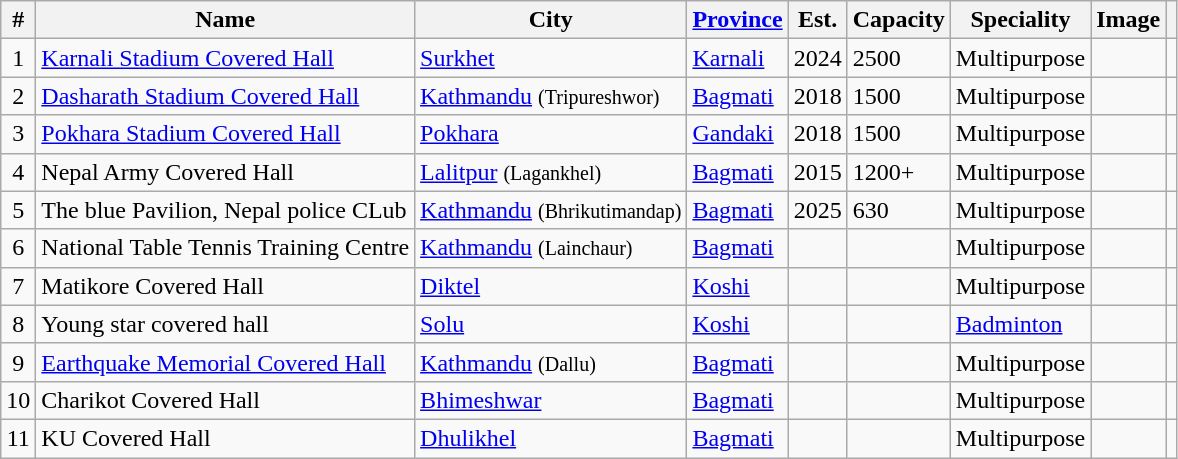<table class="wikitable sortable">
<tr>
<th>#</th>
<th>Name</th>
<th>City</th>
<th><a href='#'>Province</a></th>
<th>Est.</th>
<th>Capacity</th>
<th>Speciality</th>
<th>Image</th>
<th></th>
</tr>
<tr>
<td style="text-align:center;">1</td>
<td><a href='#'>Karnali Stadium Covered Hall</a></td>
<td><a href='#'>Surkhet</a></td>
<td><a href='#'>Karnali</a></td>
<td>2024</td>
<td>2500</td>
<td>Multipurpose</td>
<td></td>
<td></td>
</tr>
<tr>
<td style="text-align:center;">2</td>
<td><a href='#'>Dasharath Stadium Covered Hall</a></td>
<td><a href='#'>Kathmandu</a> <small>(Tripureshwor)</small></td>
<td><a href='#'>Bagmati</a></td>
<td>2018</td>
<td>1500</td>
<td>Multipurpose</td>
<td></td>
<td></td>
</tr>
<tr>
<td style="text-align:center;">3</td>
<td><a href='#'>Pokhara Stadium Covered Hall</a></td>
<td><a href='#'>Pokhara</a></td>
<td><a href='#'>Gandaki</a></td>
<td>2018</td>
<td>1500</td>
<td>Multipurpose</td>
<td></td>
<td></td>
</tr>
<tr>
<td style="text-align:center;">4</td>
<td>Nepal Army Covered Hall</td>
<td><a href='#'>Lalitpur</a> <small>(Lagankhel)</small></td>
<td><a href='#'>Bagmati</a></td>
<td>2015</td>
<td>1200+</td>
<td>Multipurpose</td>
<td></td>
<td></td>
</tr>
<tr>
<td style="text-align:center;">5</td>
<td>The blue Pavilion, Nepal police CLub</td>
<td><a href='#'>Kathmandu</a> <small>(Bhrikutimandap)</small></td>
<td><a href='#'>Bagmati</a></td>
<td>2025</td>
<td>630</td>
<td>Multipurpose</td>
<td></td>
<td></td>
</tr>
<tr>
<td style="text-align:center;">6</td>
<td>National Table Tennis Training Centre</td>
<td><a href='#'>Kathmandu</a> <small>(Lainchaur)</small></td>
<td><a href='#'>Bagmati</a></td>
<td></td>
<td></td>
<td>Multipurpose</td>
<td></td>
<td></td>
</tr>
<tr>
<td style="text-align:center;">7</td>
<td>Matikore Covered Hall</td>
<td><a href='#'>Diktel</a></td>
<td><a href='#'>Koshi</a></td>
<td></td>
<td></td>
<td>Multipurpose</td>
<td></td>
<td></td>
</tr>
<tr>
<td style="text-align:center;">8</td>
<td>Young star covered hall</td>
<td><a href='#'>Solu</a></td>
<td><a href='#'>Koshi</a></td>
<td></td>
<td></td>
<td><a href='#'>Badminton</a></td>
<td></td>
<td></td>
</tr>
<tr>
<td style="text-align:center;">9</td>
<td><a href='#'>Earthquake Memorial Covered Hall</a></td>
<td><a href='#'>Kathmandu</a> <small>(Dallu)</small></td>
<td><a href='#'>Bagmati</a></td>
<td></td>
<td></td>
<td>Multipurpose</td>
<td></td>
<td></td>
</tr>
<tr>
<td style="text-align:center;">10</td>
<td>Charikot Covered Hall</td>
<td><a href='#'>Bhimeshwar</a></td>
<td><a href='#'>Bagmati</a></td>
<td></td>
<td></td>
<td>Multipurpose</td>
<td></td>
<td></td>
</tr>
<tr>
<td style="text-align:center;">11</td>
<td>KU Covered Hall</td>
<td><a href='#'>Dhulikhel</a></td>
<td><a href='#'>Bagmati</a></td>
<td></td>
<td></td>
<td>Multipurpose</td>
<td></td>
<td></td>
</tr>
</table>
